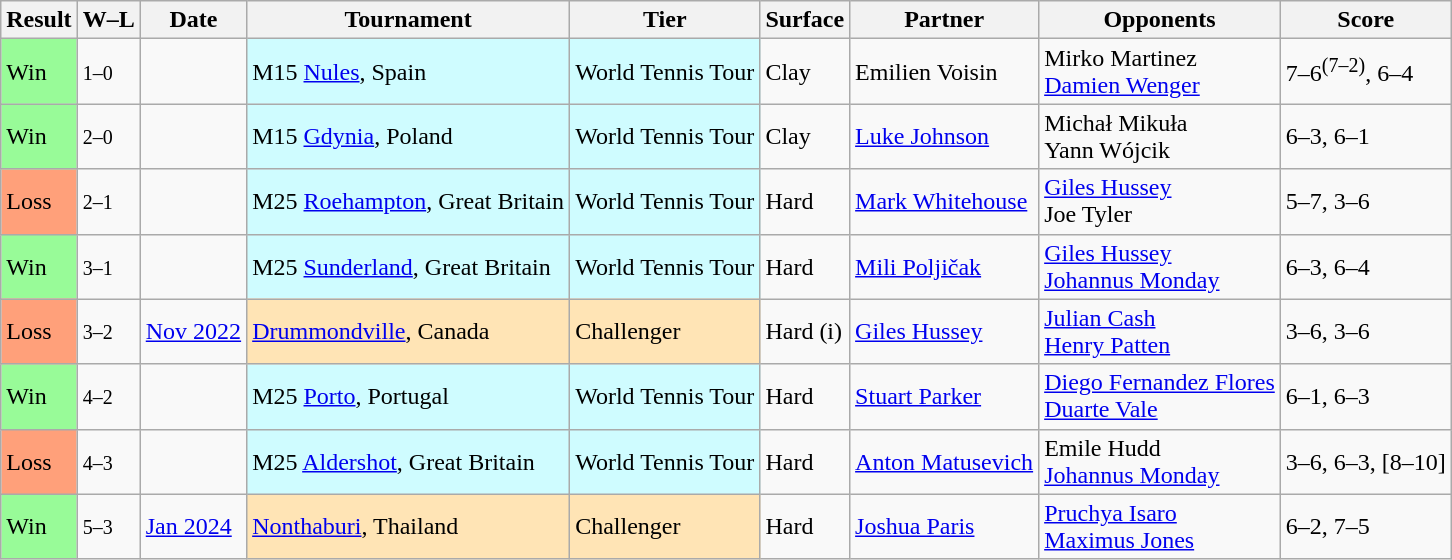<table class="sortable wikitable">
<tr>
<th>Result</th>
<th class="unsortable">W–L</th>
<th>Date</th>
<th>Tournament</th>
<th>Tier</th>
<th>Surface</th>
<th>Partner</th>
<th>Opponents</th>
<th class="unsortable">Score</th>
</tr>
<tr>
<td bgcolor=98FB98>Win</td>
<td><small>1–0</small></td>
<td></td>
<td style="background:#cffcff;">M15 <a href='#'>Nules</a>, Spain</td>
<td style="background:#cffcff;">World Tennis Tour</td>
<td>Clay</td>
<td> Emilien Voisin</td>
<td> Mirko Martinez<br> <a href='#'>Damien Wenger</a></td>
<td>7–6<sup>(7–2)</sup>, 6–4</td>
</tr>
<tr>
<td bgcolor=98FB98>Win</td>
<td><small>2–0</small></td>
<td></td>
<td style="background:#cffcff;">M15 <a href='#'>Gdynia</a>, Poland</td>
<td style="background:#cffcff;">World Tennis Tour</td>
<td>Clay</td>
<td> <a href='#'>Luke Johnson</a></td>
<td> Michał Mikuła<br> Yann Wójcik</td>
<td>6–3, 6–1</td>
</tr>
<tr>
<td bgcolor=FFA07A>Loss</td>
<td><small>2–1</small></td>
<td></td>
<td style="background:#cffcff;">M25 <a href='#'>Roehampton</a>, Great Britain</td>
<td style="background:#cffcff;">World Tennis Tour</td>
<td>Hard</td>
<td> <a href='#'>Mark Whitehouse</a></td>
<td> <a href='#'>Giles Hussey</a><br> Joe Tyler</td>
<td>5–7, 3–6</td>
</tr>
<tr>
<td bgcolor=98FB98>Win</td>
<td><small>3–1</small></td>
<td></td>
<td style="background:#cffcff;">M25 <a href='#'>Sunderland</a>, Great Britain</td>
<td style="background:#cffcff;">World Tennis Tour</td>
<td>Hard</td>
<td> <a href='#'>Mili Poljičak</a></td>
<td> <a href='#'>Giles Hussey</a><br> <a href='#'>Johannus Monday</a></td>
<td>6–3, 6–4</td>
</tr>
<tr>
<td bgcolor=FFA07A>Loss</td>
<td><small>3–2</small></td>
<td><a href='#'>Nov 2022</a></td>
<td style="background:moccasin;"><a href='#'>Drummondville</a>, Canada</td>
<td style="background:moccasin;">Challenger</td>
<td>Hard (i)</td>
<td> <a href='#'>Giles Hussey</a></td>
<td> <a href='#'>Julian Cash</a><br> <a href='#'>Henry Patten</a></td>
<td>3–6, 3–6</td>
</tr>
<tr>
<td bgcolor=98FB98>Win</td>
<td><small>4–2</small></td>
<td></td>
<td style="background:#cffcff;">M25 <a href='#'>Porto</a>, Portugal</td>
<td style="background:#cffcff;">World Tennis Tour</td>
<td>Hard</td>
<td> <a href='#'>Stuart Parker</a></td>
<td> <a href='#'>Diego Fernandez Flores</a><br> <a href='#'>Duarte Vale</a></td>
<td>6–1, 6–3</td>
</tr>
<tr>
<td bgcolor=FFA07A>Loss</td>
<td><small>4–3</small></td>
<td></td>
<td style="background:#cffcff;">M25 <a href='#'>Aldershot</a>, Great Britain</td>
<td style="background:#cffcff;">World Tennis Tour</td>
<td>Hard</td>
<td> <a href='#'>Anton Matusevich</a></td>
<td> Emile Hudd<br> <a href='#'>Johannus Monday</a></td>
<td>3–6, 6–3, [8–10]</td>
</tr>
<tr>
<td bgcolor=98FB98>Win</td>
<td><small>5–3</small></td>
<td><a href='#'>Jan 2024</a></td>
<td style="background:moccasin;"><a href='#'>Nonthaburi</a>, Thailand</td>
<td style="background:moccasin;">Challenger</td>
<td>Hard</td>
<td> <a href='#'>Joshua Paris</a></td>
<td> <a href='#'>Pruchya Isaro</a><br> <a href='#'>Maximus Jones</a></td>
<td>6–2, 7–5</td>
</tr>
</table>
